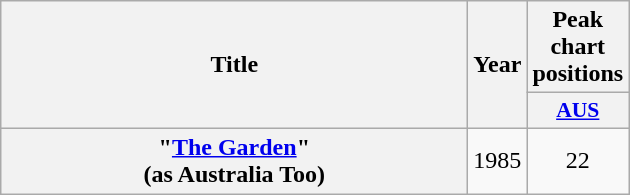<table class="wikitable plainrowheaders" style="text-align:center;" border="1">
<tr>
<th scope="col" rowspan="2" style="width:19em;">Title</th>
<th scope="col" rowspan="2" style="width:1em;">Year</th>
<th scope="col" colspan="1">Peak chart positions</th>
</tr>
<tr>
<th scope="col" style="width:3em;font-size:90%;"><a href='#'>AUS</a><br></th>
</tr>
<tr>
<th scope="row">"<a href='#'>The Garden</a>"<br><span>(as Australia Too)</span></th>
<td>1985</td>
<td>22</td>
</tr>
</table>
